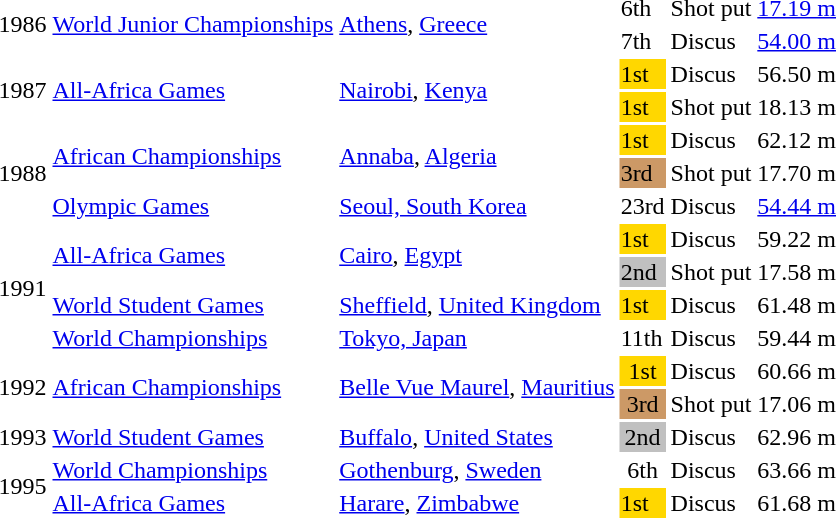<table>
<tr>
<td rowspan=2>1986</td>
<td rowspan=2><a href='#'>World Junior Championships</a></td>
<td rowspan=2><a href='#'>Athens</a>, <a href='#'>Greece</a></td>
<td>6th</td>
<td>Shot put</td>
<td><a href='#'>17.19 m</a></td>
</tr>
<tr>
<td>7th</td>
<td>Discus</td>
<td><a href='#'>54.00 m</a></td>
</tr>
<tr>
<td rowspan=2>1987</td>
<td rowspan=2><a href='#'>All-Africa Games</a></td>
<td rowspan=2><a href='#'>Nairobi</a>, <a href='#'>Kenya</a></td>
<td bgcolor="gold">1st</td>
<td>Discus</td>
<td>56.50 m</td>
</tr>
<tr>
<td bgcolor="gold">1st</td>
<td>Shot put</td>
<td>18.13 m</td>
</tr>
<tr>
<td rowspan=3>1988</td>
<td rowspan=2><a href='#'>African Championships</a></td>
<td rowspan=2><a href='#'>Annaba</a>, <a href='#'>Algeria</a></td>
<td bgcolor="gold">1st</td>
<td>Discus</td>
<td>62.12 m</td>
</tr>
<tr>
<td bgcolor="cc9966">3rd</td>
<td>Shot put</td>
<td>17.70 m</td>
</tr>
<tr>
<td><a href='#'>Olympic Games</a></td>
<td><a href='#'>Seoul, South Korea</a></td>
<td>23rd</td>
<td>Discus</td>
<td><a href='#'>54.44 m</a></td>
</tr>
<tr>
<td rowspan=4>1991</td>
<td rowspan=2><a href='#'>All-Africa Games</a></td>
<td rowspan=2><a href='#'>Cairo</a>, <a href='#'>Egypt</a></td>
<td bgcolor="gold">1st</td>
<td>Discus</td>
<td>59.22 m</td>
</tr>
<tr>
<td bgcolor="silver">2nd</td>
<td>Shot put</td>
<td>17.58 m</td>
</tr>
<tr>
<td><a href='#'>World Student Games</a></td>
<td><a href='#'>Sheffield</a>, <a href='#'>United Kingdom</a></td>
<td bgcolor="gold">1st</td>
<td>Discus</td>
<td>61.48 m</td>
</tr>
<tr>
<td><a href='#'>World Championships</a></td>
<td><a href='#'>Tokyo, Japan</a></td>
<td>11th</td>
<td>Discus</td>
<td>59.44 m</td>
</tr>
<tr>
<td rowspan=2>1992</td>
<td rowspan=2><a href='#'>African Championships</a></td>
<td rowspan=2><a href='#'>Belle Vue Maurel</a>, <a href='#'>Mauritius</a></td>
<td bgcolor="gold" align="center">1st</td>
<td>Discus</td>
<td>60.66 m</td>
</tr>
<tr>
<td bgcolor="cc9966" align="center">3rd</td>
<td>Shot put</td>
<td>17.06 m</td>
</tr>
<tr>
<td>1993</td>
<td><a href='#'>World Student Games</a></td>
<td><a href='#'>Buffalo</a>, <a href='#'>United States</a></td>
<td bgcolor="silver" align="center">2nd</td>
<td>Discus</td>
<td>62.96 m</td>
</tr>
<tr>
<td rowspan=2>1995</td>
<td><a href='#'>World Championships</a></td>
<td><a href='#'>Gothenburg</a>, <a href='#'>Sweden</a></td>
<td align="center">6th</td>
<td>Discus</td>
<td>63.66 m</td>
</tr>
<tr>
<td><a href='#'>All-Africa Games</a></td>
<td><a href='#'>Harare</a>, <a href='#'>Zimbabwe</a></td>
<td bgcolor="gold">1st</td>
<td>Discus</td>
<td>61.68 m</td>
</tr>
</table>
